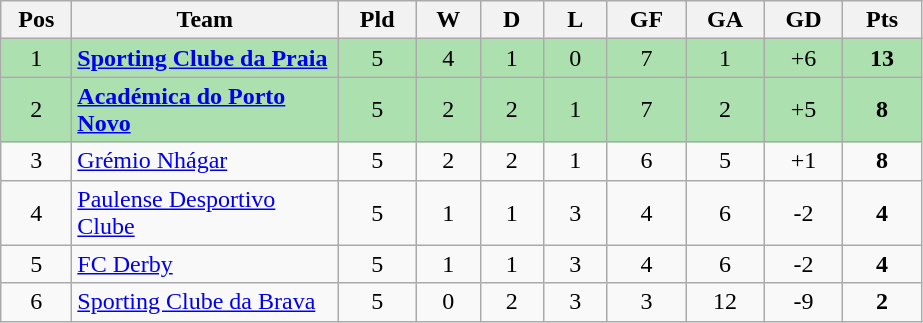<table class="wikitable" style="text-align: center;">
<tr>
<th style="width: 40px;">Pos</th>
<th style="width: 170px;">Team</th>
<th style="width: 45px;">Pld</th>
<th style="width: 35px;">W</th>
<th style="width: 35px;">D</th>
<th style="width: 35px;">L</th>
<th style="width: 45px;">GF</th>
<th style="width: 45px;">GA</th>
<th style="width: 45px;">GD</th>
<th style="width: 45px;">Pts</th>
</tr>
<tr style="background:#ACE1AF;">
<td>1</td>
<td style="text-align: left;"><strong><a href='#'>Sporting Clube da Praia</a></strong></td>
<td>5</td>
<td>4</td>
<td>1</td>
<td>0</td>
<td>7</td>
<td>1</td>
<td>+6</td>
<td><strong>13</strong></td>
</tr>
<tr style="background:#ACE1AF;">
<td>2</td>
<td style="text-align: left;"><strong><a href='#'>Académica do Porto Novo</a></strong></td>
<td>5</td>
<td>2</td>
<td>2</td>
<td>1</td>
<td>7</td>
<td>2</td>
<td>+5</td>
<td><strong>8</strong></td>
</tr>
<tr>
<td>3</td>
<td style="text-align: left;"><a href='#'>Grémio Nhágar</a></td>
<td>5</td>
<td>2</td>
<td>2</td>
<td>1</td>
<td>6</td>
<td>5</td>
<td>+1</td>
<td><strong>8</strong></td>
</tr>
<tr>
<td>4</td>
<td style="text-align: left;"><a href='#'>Paulense Desportivo Clube</a></td>
<td>5</td>
<td>1</td>
<td>1</td>
<td>3</td>
<td>4</td>
<td>6</td>
<td>-2</td>
<td><strong>4</strong></td>
</tr>
<tr>
<td>5</td>
<td style="text-align: left;"><a href='#'>FC Derby</a></td>
<td>5</td>
<td>1</td>
<td>1</td>
<td>3</td>
<td>4</td>
<td>6</td>
<td>-2</td>
<td><strong>4</strong></td>
</tr>
<tr>
<td>6</td>
<td style="text-align: left;"><a href='#'>Sporting Clube da Brava</a></td>
<td>5</td>
<td>0</td>
<td>2</td>
<td>3</td>
<td>3</td>
<td>12</td>
<td>-9</td>
<td><strong>2</strong></td>
</tr>
</table>
